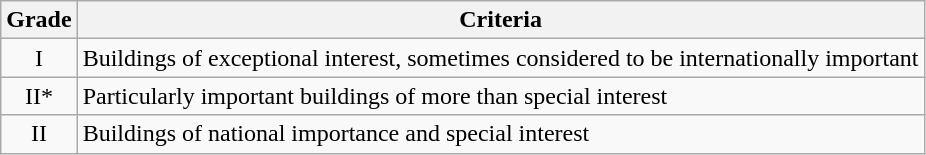<table class="wikitable">
<tr>
<th>Grade</th>
<th>Criteria</th>
</tr>
<tr>
<td align="center" >I</td>
<td>Buildings of exceptional interest, sometimes considered to be internationally important</td>
</tr>
<tr>
<td align="center" >II*</td>
<td>Particularly important buildings of more than special interest</td>
</tr>
<tr>
<td align="center" >II</td>
<td>Buildings of national importance and special interest</td>
</tr>
</table>
